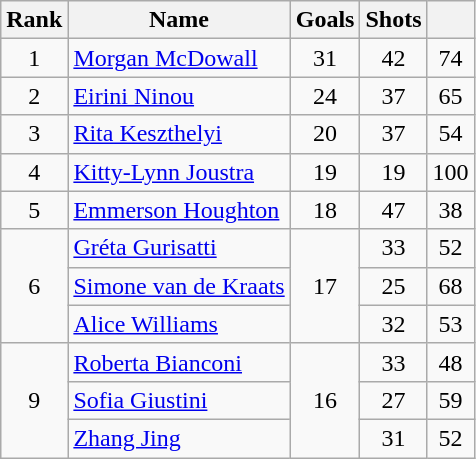<table class="wikitable sortable" style="text-align: center;">
<tr>
<th>Rank</th>
<th>Name</th>
<th>Goals</th>
<th>Shots</th>
<th></th>
</tr>
<tr>
<td>1</td>
<td align="left"> <a href='#'>Morgan McDowall</a></td>
<td>31</td>
<td>42</td>
<td>74</td>
</tr>
<tr>
<td>2</td>
<td align="left"> <a href='#'>Eirini Ninou</a></td>
<td>24</td>
<td>37</td>
<td>65</td>
</tr>
<tr>
<td>3</td>
<td align="left"> <a href='#'>Rita Keszthelyi</a></td>
<td>20</td>
<td>37</td>
<td>54</td>
</tr>
<tr>
<td>4</td>
<td align="left"> <a href='#'>Kitty-Lynn Joustra</a></td>
<td>19</td>
<td>19</td>
<td>100</td>
</tr>
<tr>
<td>5</td>
<td align="left"> <a href='#'>Emmerson Houghton</a></td>
<td>18</td>
<td>47</td>
<td>38</td>
</tr>
<tr>
<td rowspan=3>6</td>
<td align="left"> <a href='#'>Gréta Gurisatti</a></td>
<td rowspan=3>17</td>
<td>33</td>
<td>52</td>
</tr>
<tr>
<td align="left"> <a href='#'>Simone van de Kraats</a></td>
<td>25</td>
<td>68</td>
</tr>
<tr>
<td align="left"> <a href='#'>Alice Williams</a></td>
<td>32</td>
<td>53</td>
</tr>
<tr>
<td rowspan=3>9</td>
<td align="left"> <a href='#'>Roberta Bianconi</a></td>
<td rowspan=3>16</td>
<td>33</td>
<td>48</td>
</tr>
<tr>
<td align="left"> <a href='#'>Sofia Giustini</a></td>
<td>27</td>
<td>59</td>
</tr>
<tr>
<td align="left"> <a href='#'>Zhang Jing</a></td>
<td>31</td>
<td>52</td>
</tr>
</table>
